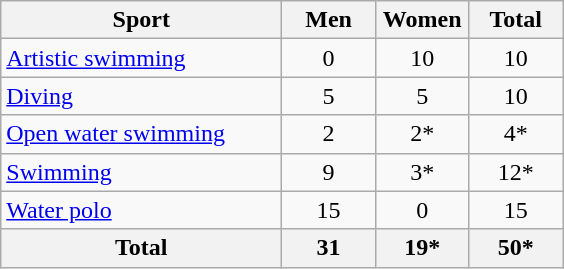<table class="wikitable sortable" style="text-align:center;">
<tr>
<th width=180>Sport</th>
<th width=55>Men</th>
<th width=55>Women</th>
<th width=55>Total</th>
</tr>
<tr>
<td align=left><a href='#'>Artistic swimming</a></td>
<td>0</td>
<td>10</td>
<td>10</td>
</tr>
<tr>
<td align=left><a href='#'>Diving</a></td>
<td>5</td>
<td>5</td>
<td>10</td>
</tr>
<tr>
<td align=left><a href='#'>Open water swimming</a></td>
<td>2</td>
<td>2*</td>
<td>4*</td>
</tr>
<tr>
<td align=left><a href='#'>Swimming</a></td>
<td>9</td>
<td>3*</td>
<td>12*</td>
</tr>
<tr>
<td align=left><a href='#'>Water polo</a></td>
<td>15</td>
<td>0</td>
<td>15</td>
</tr>
<tr>
<th>Total</th>
<th>31</th>
<th>19*</th>
<th>50*</th>
</tr>
</table>
